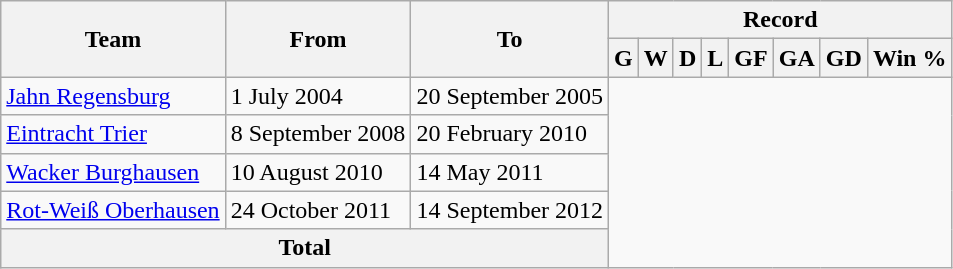<table class="wikitable" style="text-align: center">
<tr>
<th rowspan="2">Team</th>
<th rowspan="2">From</th>
<th rowspan="2">To</th>
<th colspan="8">Record</th>
</tr>
<tr>
<th>G</th>
<th>W</th>
<th>D</th>
<th>L</th>
<th>GF</th>
<th>GA</th>
<th>GD</th>
<th>Win %</th>
</tr>
<tr>
<td align=left><a href='#'>Jahn Regensburg</a></td>
<td align=left>1 July 2004</td>
<td align=left>20 September 2005<br></td>
</tr>
<tr>
<td align=left><a href='#'>Eintracht Trier</a></td>
<td align=left>8 September 2008</td>
<td align=left>20 February 2010<br></td>
</tr>
<tr>
<td align=left><a href='#'>Wacker Burghausen</a></td>
<td align=left>10 August 2010</td>
<td align=left>14 May 2011<br></td>
</tr>
<tr>
<td align=left><a href='#'>Rot-Weiß Oberhausen</a></td>
<td align=left>24 October 2011</td>
<td align=left>14 September 2012<br></td>
</tr>
<tr>
<th colspan="3">Total<br></th>
</tr>
</table>
